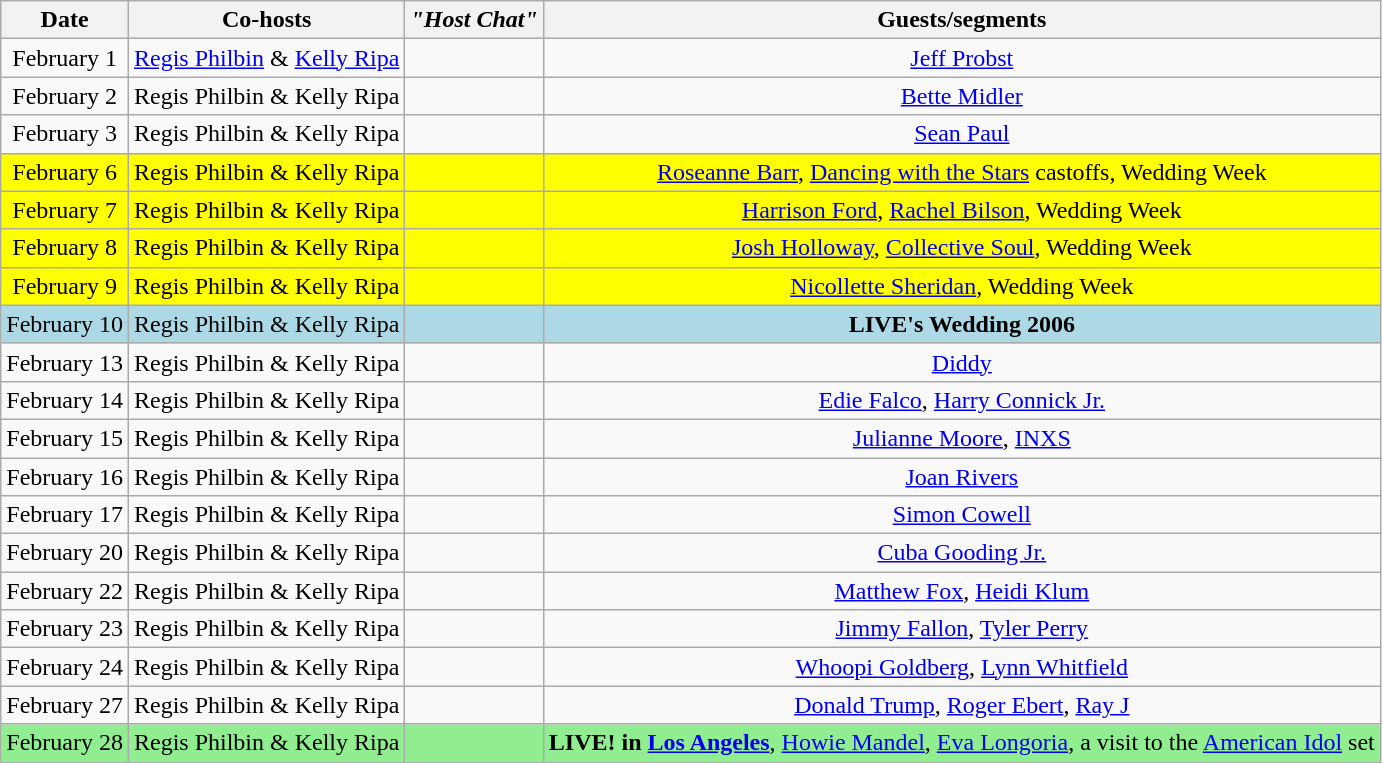<table class="wikitable sortable" style="text-align:center;">
<tr>
<th>Date</th>
<th>Co-hosts</th>
<th><em>"Host Chat"</em></th>
<th>Guests/segments</th>
</tr>
<tr>
<td>February 1</td>
<td><a href='#'>Regis Philbin</a> & <a href='#'>Kelly Ripa</a></td>
<td></td>
<td><a href='#'>Jeff Probst</a></td>
</tr>
<tr>
<td>February 2</td>
<td>Regis Philbin & Kelly Ripa</td>
<td></td>
<td><a href='#'>Bette Midler</a></td>
</tr>
<tr>
<td>February 3</td>
<td>Regis Philbin & Kelly Ripa</td>
<td></td>
<td><a href='#'>Sean Paul</a></td>
</tr>
<tr style="background:yellow;">
<td>February 6</td>
<td>Regis Philbin & Kelly Ripa</td>
<td></td>
<td><a href='#'>Roseanne Barr</a>, <a href='#'>Dancing with the Stars</a> castoffs, Wedding Week</td>
</tr>
<tr style="background:yellow;">
<td>February 7</td>
<td>Regis Philbin & Kelly Ripa</td>
<td></td>
<td><a href='#'>Harrison Ford</a>, <a href='#'>Rachel Bilson</a>, Wedding Week</td>
</tr>
<tr style="background:yellow;">
<td>February 8</td>
<td>Regis Philbin & Kelly Ripa</td>
<td></td>
<td><a href='#'>Josh Holloway</a>, <a href='#'>Collective Soul</a>, Wedding Week</td>
</tr>
<tr style="background:yellow;">
<td>February 9</td>
<td>Regis Philbin & Kelly Ripa</td>
<td></td>
<td><a href='#'>Nicollette Sheridan</a>, Wedding Week</td>
</tr>
<tr style="background:lightblue;">
<td>February 10</td>
<td>Regis Philbin & Kelly Ripa</td>
<td></td>
<td><strong>LIVE's Wedding 2006</strong></td>
</tr>
<tr>
<td>February 13</td>
<td>Regis Philbin & Kelly Ripa</td>
<td></td>
<td><a href='#'>Diddy</a></td>
</tr>
<tr>
<td>February 14</td>
<td>Regis Philbin & Kelly Ripa</td>
<td></td>
<td><a href='#'>Edie Falco</a>, <a href='#'>Harry Connick Jr.</a></td>
</tr>
<tr>
<td>February 15</td>
<td>Regis Philbin & Kelly Ripa</td>
<td></td>
<td><a href='#'>Julianne Moore</a>, <a href='#'>INXS</a></td>
</tr>
<tr>
<td>February 16</td>
<td>Regis Philbin & Kelly Ripa</td>
<td></td>
<td><a href='#'>Joan Rivers</a></td>
</tr>
<tr>
<td>February 17</td>
<td>Regis Philbin & Kelly Ripa</td>
<td></td>
<td><a href='#'>Simon Cowell</a></td>
</tr>
<tr>
<td>February 20</td>
<td>Regis Philbin & Kelly Ripa</td>
<td></td>
<td><a href='#'>Cuba Gooding Jr.</a></td>
</tr>
<tr>
<td>February 22</td>
<td>Regis Philbin & Kelly Ripa</td>
<td></td>
<td><a href='#'>Matthew Fox</a>, <a href='#'>Heidi Klum</a></td>
</tr>
<tr>
<td>February 23</td>
<td>Regis Philbin & Kelly Ripa</td>
<td></td>
<td><a href='#'>Jimmy Fallon</a>, <a href='#'>Tyler Perry</a></td>
</tr>
<tr>
<td>February 24</td>
<td>Regis Philbin & Kelly Ripa</td>
<td></td>
<td><a href='#'>Whoopi Goldberg</a>, <a href='#'>Lynn Whitfield</a></td>
</tr>
<tr>
<td>February 27</td>
<td>Regis Philbin & Kelly Ripa</td>
<td></td>
<td><a href='#'>Donald Trump</a>, <a href='#'>Roger Ebert</a>, <a href='#'>Ray J</a></td>
</tr>
<tr style="background:lightgreen;">
<td>February 28</td>
<td>Regis Philbin & Kelly Ripa</td>
<td></td>
<td><strong>LIVE! in <a href='#'>Los Angeles</a></strong>, <a href='#'>Howie Mandel</a>, <a href='#'>Eva Longoria</a>, a visit to the <a href='#'>American Idol</a> set</td>
</tr>
</table>
